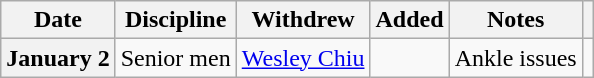<table class="wikitable unsortable" style="text-align:left;">
<tr>
<th scope="col">Date</th>
<th scope="col">Discipline</th>
<th scope="col">Withdrew</th>
<th scope="col">Added</th>
<th scope="col">Notes</th>
<th scope="col"></th>
</tr>
<tr>
<th scope="row" style="text-align:left">January 2</th>
<td>Senior men</td>
<td><a href='#'>Wesley Chiu</a></td>
<td></td>
<td>Ankle issues</td>
<td></td>
</tr>
</table>
